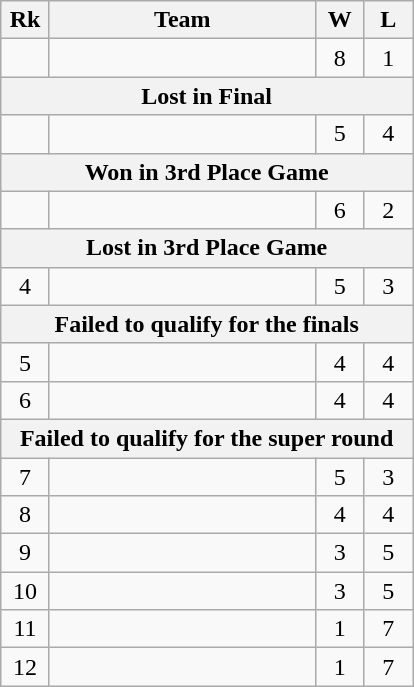<table class = wikitable style=text-align:center>
<tr>
<th width = 25>Rk</th>
<th width = 170>Team</th>
<th width = 25>W</th>
<th width = 25>L</th>
</tr>
<tr>
<td></td>
<td align = left></td>
<td>8</td>
<td>1</td>
</tr>
<tr>
<th colspan = "6">Lost in Final</th>
</tr>
<tr>
<td></td>
<td align = left></td>
<td>5</td>
<td>4</td>
</tr>
<tr>
<th colspan = "6">Won in 3rd Place Game</th>
</tr>
<tr>
<td></td>
<td align = left></td>
<td>6</td>
<td>2</td>
</tr>
<tr>
<th colspan = "6">Lost in 3rd Place Game</th>
</tr>
<tr>
<td>4</td>
<td align = left></td>
<td>5</td>
<td>3</td>
</tr>
<tr>
<th colspan = "6">Failed to qualify for the finals</th>
</tr>
<tr>
<td>5</td>
<td align = left></td>
<td>4</td>
<td>4</td>
</tr>
<tr>
<td>6</td>
<td align = left></td>
<td>4</td>
<td>4</td>
</tr>
<tr>
<th colspan="6">Failed to qualify for the super round</th>
</tr>
<tr>
<td>7</td>
<td align = left></td>
<td>5</td>
<td>3</td>
</tr>
<tr>
<td>8</td>
<td align = left></td>
<td>4</td>
<td>4</td>
</tr>
<tr>
<td>9</td>
<td align = left></td>
<td>3</td>
<td>5</td>
</tr>
<tr>
<td>10</td>
<td align = left></td>
<td>3</td>
<td>5</td>
</tr>
<tr>
<td>11</td>
<td align = left></td>
<td>1</td>
<td>7</td>
</tr>
<tr>
<td>12</td>
<td align = left></td>
<td>1</td>
<td>7</td>
</tr>
</table>
